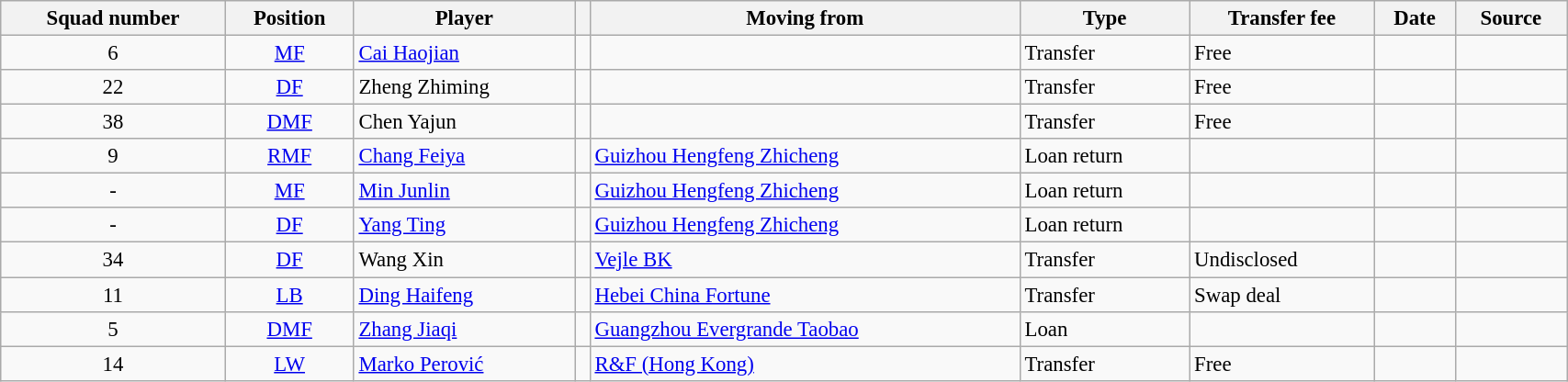<table class="wikitable sortable" style="width:90%; text-align:left; font-size:95%;">
<tr>
<th>Squad number</th>
<th>Position</th>
<th>Player</th>
<th></th>
<th>Moving from</th>
<th>Type</th>
<th>Transfer fee</th>
<th>Date</th>
<th>Source</th>
</tr>
<tr>
<td align=center>6</td>
<td align=center><a href='#'>MF</a></td>
<td align=left> <a href='#'>Cai Haojian</a></td>
<td align=center></td>
<td align=left></td>
<td>Transfer</td>
<td>Free</td>
<td></td>
<td align=center></td>
</tr>
<tr>
<td align=center>22</td>
<td align=center><a href='#'>DF</a></td>
<td align=left> Zheng Zhiming</td>
<td align=center></td>
<td align=left></td>
<td>Transfer</td>
<td>Free</td>
<td></td>
<td align=center></td>
</tr>
<tr>
<td align=center>38</td>
<td align=center><a href='#'>DMF</a></td>
<td align=left> Chen Yajun</td>
<td align=center></td>
<td align=left></td>
<td>Transfer</td>
<td>Free</td>
<td></td>
<td align=center></td>
</tr>
<tr>
<td align=center>9</td>
<td align=center><a href='#'>RMF</a></td>
<td align=left> <a href='#'>Chang Feiya</a></td>
<td align=center></td>
<td align=left> <a href='#'>Guizhou Hengfeng Zhicheng</a></td>
<td>Loan return</td>
<td></td>
<td></td>
<td align=center></td>
</tr>
<tr>
<td align=center>-</td>
<td align=center><a href='#'>MF</a></td>
<td align=left> <a href='#'>Min Junlin</a></td>
<td align=center></td>
<td align=left> <a href='#'>Guizhou Hengfeng Zhicheng</a></td>
<td>Loan return</td>
<td></td>
<td></td>
<td align=center></td>
</tr>
<tr>
<td align=center>-</td>
<td align=center><a href='#'>DF</a></td>
<td align=left> <a href='#'>Yang Ting</a></td>
<td align=center></td>
<td align=left> <a href='#'>Guizhou Hengfeng Zhicheng</a></td>
<td>Loan return</td>
<td></td>
<td></td>
<td align=center></td>
</tr>
<tr>
<td align=center>34</td>
<td align=center><a href='#'>DF</a></td>
<td align=left> Wang Xin</td>
<td align=center></td>
<td align=left> <a href='#'>Vejle BK</a></td>
<td>Transfer</td>
<td>Undisclosed</td>
<td></td>
<td align=center></td>
</tr>
<tr>
<td align=center>11</td>
<td align=center><a href='#'>LB</a></td>
<td align=left> <a href='#'>Ding Haifeng</a></td>
<td align=center></td>
<td align=left> <a href='#'>Hebei China Fortune</a></td>
<td>Transfer</td>
<td>Swap deal</td>
<td></td>
<td align=center></td>
</tr>
<tr>
<td align=center>5</td>
<td align=center><a href='#'>DMF</a></td>
<td align=left> <a href='#'>Zhang Jiaqi</a></td>
<td align=center></td>
<td align=left> <a href='#'>Guangzhou Evergrande Taobao</a></td>
<td>Loan</td>
<td></td>
<td></td>
<td align=center></td>
</tr>
<tr>
<td align=center>14</td>
<td align=center><a href='#'>LW</a></td>
<td align=left> <a href='#'>Marko Perović</a></td>
<td align=center></td>
<td align=left> <a href='#'>R&F (Hong Kong)</a></td>
<td>Transfer</td>
<td>Free</td>
<td></td>
<td align=center></td>
</tr>
</table>
